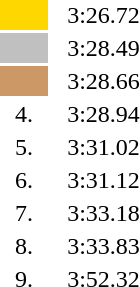<table style="text-align:center">
<tr>
<td width=30 bgcolor=gold></td>
<td align=left></td>
<td width=60>3:26.72</td>
</tr>
<tr>
<td bgcolor=silver></td>
<td align=left></td>
<td>3:28.49</td>
</tr>
<tr>
<td bgcolor=cc9966></td>
<td align=left></td>
<td>3:28.66</td>
</tr>
<tr>
<td>4.</td>
<td align=left></td>
<td>3:28.94</td>
</tr>
<tr>
<td>5.</td>
<td align=left></td>
<td>3:31.02</td>
</tr>
<tr>
<td>6.</td>
<td align=left></td>
<td>3:31.12</td>
</tr>
<tr>
<td>7.</td>
<td align=left></td>
<td>3:33.18</td>
</tr>
<tr>
<td>8.</td>
<td align=left></td>
<td>3:33.83</td>
</tr>
<tr>
<td>9.</td>
<td align=left></td>
<td>3:52.32</td>
</tr>
</table>
